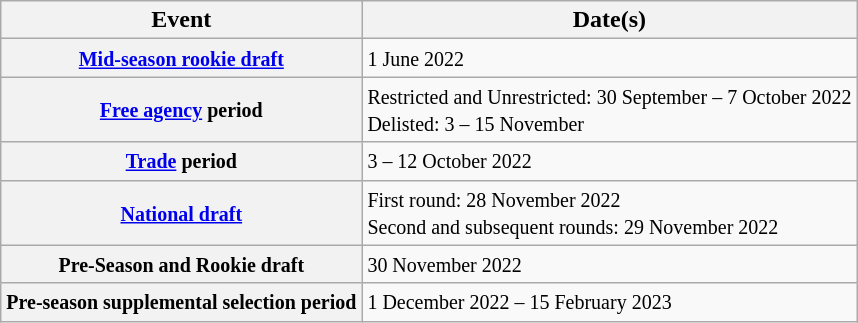<table class="wikitable plainrowheaders">
<tr>
<th scope="col">Event</th>
<th scope="col">Date(s)</th>
</tr>
<tr>
<th scope="row"><small><a href='#'>Mid-season rookie draft</a></small></th>
<td><small>1 June 2022</small></td>
</tr>
<tr>
<th scope="row"><small><a href='#'>Free agency</a> period</small></th>
<td><small>Restricted and Unrestricted: 30 September – 7 October 2022<br> Delisted: 3 – 15 November </small></td>
</tr>
<tr>
<th scope="row"><small><a href='#'>Trade</a> period</small></th>
<td><small>3 – 12 October 2022</small></td>
</tr>
<tr>
<th scope="row"><small><a href='#'>National draft</a></small></th>
<td><small>First round: 28 November 2022<br>Second and subsequent rounds: 29 November 2022</small></td>
</tr>
<tr>
<th scope="row"><small>Pre-Season and Rookie draft</small></th>
<td><small>30 November 2022</small></td>
</tr>
<tr>
<th scope="row"><small>Pre-season supplemental selection period</small></th>
<td><small>1 December 2022 – 15 February 2023</small></td>
</tr>
</table>
